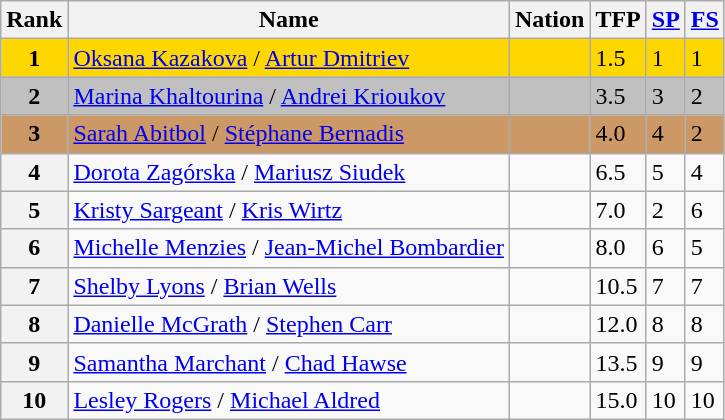<table class="wikitable sortable">
<tr>
<th>Rank</th>
<th>Name</th>
<th>Nation</th>
<th>TFP</th>
<th><a href='#'>SP</a></th>
<th><a href='#'>FS</a></th>
</tr>
<tr bgcolor="gold">
<td align="center"><strong>1</strong></td>
<td><a href='#'>Oksana Kazakova</a> / <a href='#'>Artur Dmitriev</a></td>
<td></td>
<td>1.5</td>
<td>1</td>
<td>1</td>
</tr>
<tr bgcolor="silver">
<td align="center"><strong>2</strong></td>
<td><a href='#'>Marina Khaltourina</a> / <a href='#'>Andrei Krioukov</a></td>
<td></td>
<td>3.5</td>
<td>3</td>
<td>2</td>
</tr>
<tr bgcolor="cc9966">
<td align="center"><strong>3</strong></td>
<td><a href='#'>Sarah Abitbol</a> / <a href='#'>Stéphane Bernadis</a></td>
<td></td>
<td>4.0</td>
<td>4</td>
<td>2</td>
</tr>
<tr>
<th>4</th>
<td><a href='#'>Dorota Zagórska</a> / <a href='#'>Mariusz Siudek</a></td>
<td></td>
<td>6.5</td>
<td>5</td>
<td>4</td>
</tr>
<tr>
<th>5</th>
<td><a href='#'>Kristy Sargeant</a> / <a href='#'>Kris Wirtz</a></td>
<td></td>
<td>7.0</td>
<td>2</td>
<td>6</td>
</tr>
<tr>
<th>6</th>
<td><a href='#'>Michelle Menzies</a> / <a href='#'>Jean-Michel Bombardier</a></td>
<td></td>
<td>8.0</td>
<td>6</td>
<td>5</td>
</tr>
<tr>
<th>7</th>
<td><a href='#'>Shelby Lyons</a> / <a href='#'>Brian Wells</a></td>
<td></td>
<td>10.5</td>
<td>7</td>
<td>7</td>
</tr>
<tr>
<th>8</th>
<td><a href='#'>Danielle McGrath</a> / <a href='#'>Stephen Carr</a></td>
<td></td>
<td>12.0</td>
<td>8</td>
<td>8</td>
</tr>
<tr>
<th>9</th>
<td><a href='#'>Samantha Marchant</a> / <a href='#'>Chad Hawse</a></td>
<td></td>
<td>13.5</td>
<td>9</td>
<td>9</td>
</tr>
<tr>
<th>10</th>
<td><a href='#'>Lesley Rogers</a> / <a href='#'>Michael Aldred</a></td>
<td></td>
<td>15.0</td>
<td>10</td>
<td>10</td>
</tr>
</table>
